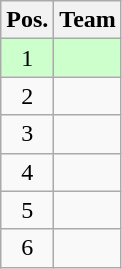<table class="wikitable">
<tr>
<th>Pos.</th>
<th>Team</th>
</tr>
<tr bgcolor="#ccffcc">
<td align="center">1</td>
<td></td>
</tr>
<tr>
<td align="center">2</td>
<td></td>
</tr>
<tr>
<td align="center">3</td>
<td></td>
</tr>
<tr>
<td align="center">4</td>
<td></td>
</tr>
<tr>
<td align="center">5</td>
<td></td>
</tr>
<tr>
<td align="center">6</td>
<td></td>
</tr>
</table>
